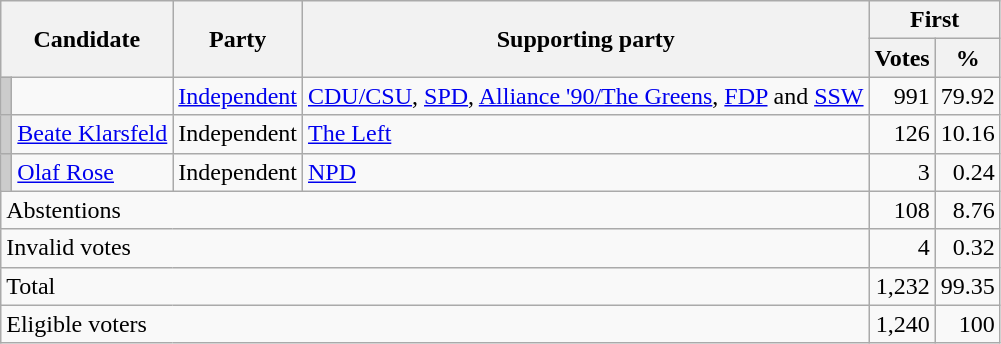<table class=wikitable style=text-align:right>
<tr>
<th colspan=2 rowspan=2>Candidate</th>
<th rowspan=2>Party</th>
<th rowspan=2>Supporting party</th>
<th colspan=2>First</th>
</tr>
<tr>
<th>Votes</th>
<th>%</th>
</tr>
<tr>
<td bgcolor="#CCCCCC"></td>
<td align=left></td>
<td align=left><a href='#'>Independent</a></td>
<td align=left><a href='#'>CDU/CSU</a>, <a href='#'>SPD</a>, <a href='#'>Alliance '90/The Greens</a>, <a href='#'>FDP</a> and <a href='#'>SSW</a></td>
<td>991</td>
<td>79.92</td>
</tr>
<tr>
<td bgcolor="#CCCCCC"></td>
<td align=left><a href='#'>Beate Klarsfeld</a></td>
<td align=left>Independent</td>
<td align=left><a href='#'>The Left</a></td>
<td>126</td>
<td>10.16</td>
</tr>
<tr>
<td bgcolor="#CCCCCC"></td>
<td align=left><a href='#'>Olaf Rose</a></td>
<td align=left>Independent</td>
<td align=left><a href='#'>NPD</a></td>
<td>3</td>
<td>0.24</td>
</tr>
<tr>
<td colspan=4 align=left>Abstentions</td>
<td>108</td>
<td>8.76</td>
</tr>
<tr>
<td colspan=4 align=left>Invalid votes</td>
<td>4</td>
<td>0.32</td>
</tr>
<tr>
<td colspan=4 align=left>Total</td>
<td>1,232</td>
<td>99.35</td>
</tr>
<tr>
<td colspan=4 align=left>Eligible voters</td>
<td>1,240</td>
<td>100</td>
</tr>
</table>
